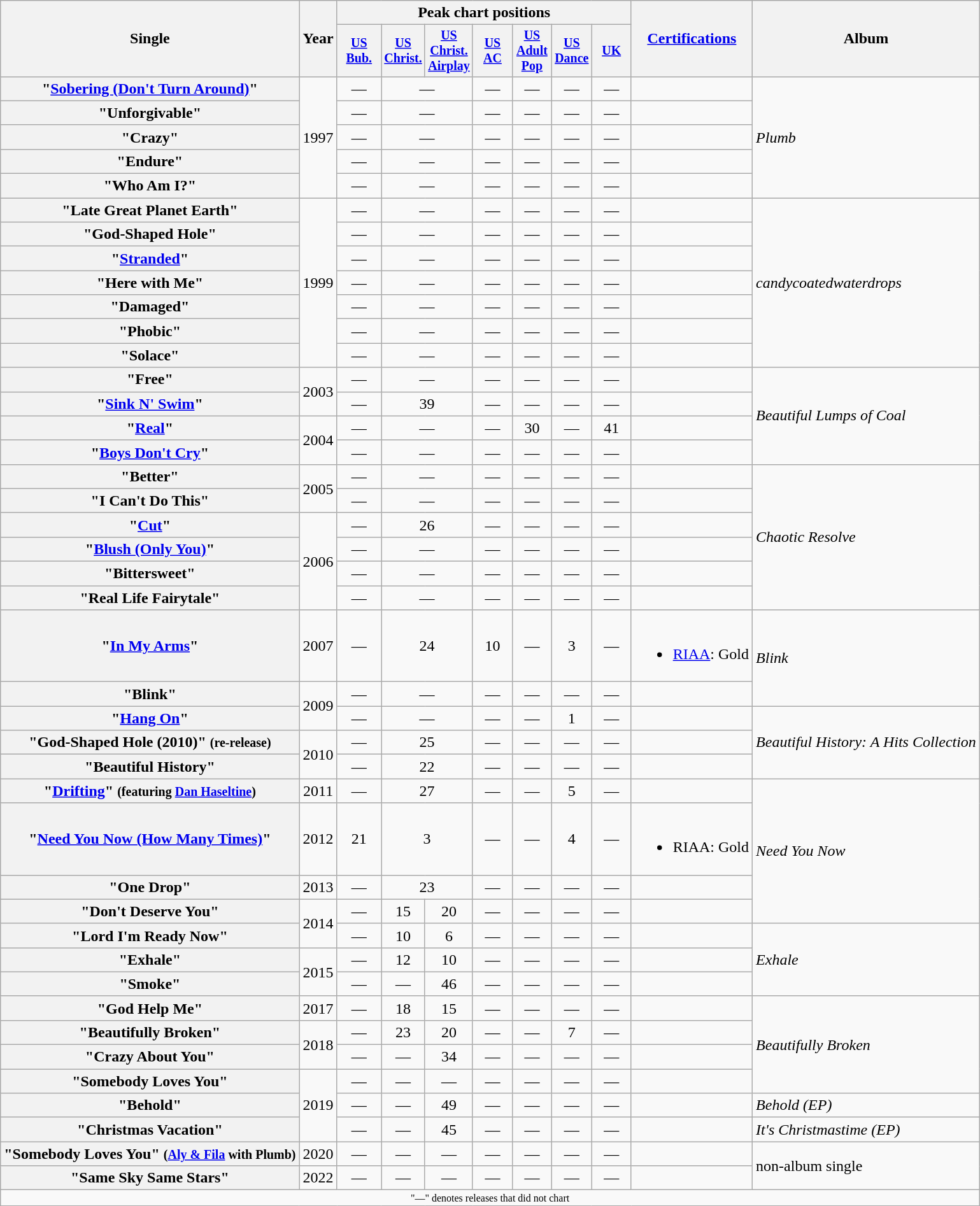<table class="wikitable plainrowheaders" style="text-align:center;">
<tr>
<th rowspan="2">Single</th>
<th rowspan="2" colspan="1">Year</th>
<th colspan="7">Peak chart positions</th>
<th rowspan="2"><a href='#'>Certifications</a></th>
<th rowspan="2">Album</th>
</tr>
<tr style="font-size:smaller;">
<th width="40"><a href='#'>US<br>Bub.</a><br></th>
<th style="width:35px;"><a href='#'>US<br>Christ.</a><br></th>
<th style="width:35px;"><a href='#'>US<br>Christ.<br>Airplay</a><br></th>
<th style="width:35px;"><a href='#'>US<br>AC</a><br></th>
<th style="width:35px;"><a href='#'>US<br>Adult<br>Pop</a><br></th>
<th style="width:35px;"><a href='#'>US<br>Dance</a><br></th>
<th style="width:35px;"><a href='#'>UK</a><br></th>
</tr>
<tr>
<th scope="row">"<a href='#'>Sobering (Don't Turn Around)</a>"</th>
<td rowspan="5">1997</td>
<td>—</td>
<td colspan="2">—</td>
<td>—</td>
<td>—</td>
<td>—</td>
<td>—</td>
<td></td>
<td rowspan="5" style="text-align:left;"><em>Plumb</em></td>
</tr>
<tr>
<th scope="row">"Unforgivable"</th>
<td>—</td>
<td colspan="2">—</td>
<td>—</td>
<td>—</td>
<td>—</td>
<td>—</td>
<td></td>
</tr>
<tr>
<th scope="row">"Crazy"</th>
<td>—</td>
<td colspan="2">—</td>
<td>—</td>
<td>—</td>
<td>—</td>
<td>—</td>
<td></td>
</tr>
<tr>
<th scope="row">"Endure"</th>
<td>—</td>
<td colspan="2">—</td>
<td>—</td>
<td>—</td>
<td>—</td>
<td>—</td>
<td></td>
</tr>
<tr>
<th scope="row">"Who Am I?"</th>
<td>—</td>
<td colspan="2">—</td>
<td>—</td>
<td>—</td>
<td>—</td>
<td>—</td>
<td></td>
</tr>
<tr>
<th scope="row">"Late Great Planet Earth"</th>
<td rowspan="7">1999</td>
<td>—</td>
<td colspan="2">—</td>
<td>—</td>
<td>—</td>
<td>—</td>
<td>—</td>
<td></td>
<td rowspan="7" style="text-align:left;"><em>candycoatedwaterdrops</em></td>
</tr>
<tr>
<th scope="row">"God-Shaped Hole"</th>
<td>—</td>
<td colspan="2">—</td>
<td>—</td>
<td>—</td>
<td>—</td>
<td>—</td>
<td></td>
</tr>
<tr>
<th scope="row">"<a href='#'>Stranded</a>"</th>
<td>—</td>
<td colspan="2">—</td>
<td>—</td>
<td>—</td>
<td>—</td>
<td>—</td>
<td></td>
</tr>
<tr>
<th scope="row">"Here with Me"</th>
<td>—</td>
<td colspan="2">—</td>
<td>—</td>
<td>—</td>
<td>—</td>
<td>—</td>
<td></td>
</tr>
<tr>
<th scope="row">"Damaged"</th>
<td>—</td>
<td colspan="2">—</td>
<td>—</td>
<td>—</td>
<td>—</td>
<td>—</td>
<td></td>
</tr>
<tr>
<th scope="row">"Phobic"</th>
<td>—</td>
<td colspan="2">—</td>
<td>—</td>
<td>—</td>
<td>—</td>
<td>—</td>
<td></td>
</tr>
<tr>
<th scope="row">"Solace"</th>
<td>—</td>
<td colspan="2">—</td>
<td>—</td>
<td>—</td>
<td>—</td>
<td>—</td>
<td></td>
</tr>
<tr>
<th scope="row">"Free"</th>
<td rowspan="2">2003</td>
<td>—</td>
<td colspan="2">—</td>
<td>—</td>
<td>—</td>
<td>—</td>
<td>—</td>
<td></td>
<td rowspan="4" style="text-align:left;"><em>Beautiful Lumps of Coal</em></td>
</tr>
<tr>
<th scope="row">"<a href='#'>Sink N' Swim</a>"</th>
<td>—</td>
<td colspan="2">39</td>
<td>—</td>
<td>—</td>
<td>—</td>
<td>—</td>
<td></td>
</tr>
<tr>
<th scope="row">"<a href='#'>Real</a>"</th>
<td rowspan="2">2004</td>
<td>—</td>
<td colspan="2">—</td>
<td>—</td>
<td>30</td>
<td>—</td>
<td>41</td>
<td></td>
</tr>
<tr>
<th scope="row">"<a href='#'>Boys Don't Cry</a>"</th>
<td>—</td>
<td colspan="2">—</td>
<td>—</td>
<td>—</td>
<td>—</td>
<td>—</td>
<td></td>
</tr>
<tr>
<th scope="row">"Better"</th>
<td rowspan="2">2005</td>
<td>—</td>
<td colspan="2">—</td>
<td>—</td>
<td>—</td>
<td>—</td>
<td>—</td>
<td></td>
<td rowspan="6" style="text-align:left;"><em>Chaotic Resolve</em></td>
</tr>
<tr>
<th scope="row">"I Can't Do This"</th>
<td>—</td>
<td colspan="2">—</td>
<td>—</td>
<td>—</td>
<td>—</td>
<td>—</td>
<td></td>
</tr>
<tr>
<th scope="row">"<a href='#'>Cut</a>"</th>
<td rowspan="4">2006</td>
<td>—</td>
<td colspan="2">26</td>
<td>—</td>
<td>—</td>
<td>—</td>
<td>—</td>
<td></td>
</tr>
<tr>
<th scope="row">"<a href='#'>Blush (Only You)</a>"</th>
<td>—</td>
<td colspan="2">—</td>
<td>—</td>
<td>—</td>
<td>—</td>
<td>—</td>
<td></td>
</tr>
<tr>
<th scope="row">"Bittersweet"</th>
<td>—</td>
<td colspan="2">—</td>
<td>—</td>
<td>—</td>
<td>—</td>
<td>—</td>
<td></td>
</tr>
<tr>
<th scope="row">"Real Life Fairytale"</th>
<td>—</td>
<td colspan="2">—</td>
<td>—</td>
<td>—</td>
<td>—</td>
<td>—</td>
<td></td>
</tr>
<tr>
<th scope="row">"<a href='#'>In My Arms</a>"</th>
<td>2007</td>
<td>—</td>
<td colspan="2">24</td>
<td>10</td>
<td>—</td>
<td>3</td>
<td>—</td>
<td><br><ul><li><a href='#'>RIAA</a>: Gold</li></ul></td>
<td rowspan="2" style="text-align:left;"><em>Blink</em></td>
</tr>
<tr>
<th scope="row">"Blink"</th>
<td rowspan="2">2009</td>
<td>—</td>
<td colspan="2">—</td>
<td>—</td>
<td>—</td>
<td>—</td>
<td>—</td>
<td></td>
</tr>
<tr>
<th scope="row">"<a href='#'>Hang On</a>"</th>
<td>—</td>
<td colspan="2">—</td>
<td>—</td>
<td>—</td>
<td>1</td>
<td>—</td>
<td></td>
<td rowspan="3" style="text-align:left;"><em>Beautiful History: A Hits Collection</em></td>
</tr>
<tr>
<th scope="row">"God-Shaped Hole (2010)" <small>(re-release)</small></th>
<td rowspan="2">2010</td>
<td>—</td>
<td colspan="2">25</td>
<td>—</td>
<td>—</td>
<td>—</td>
<td>—</td>
<td></td>
</tr>
<tr>
<th scope="row">"Beautiful History"</th>
<td>—</td>
<td colspan="2">22</td>
<td>—</td>
<td>—</td>
<td>—</td>
<td>—</td>
<td></td>
</tr>
<tr>
<th scope="row">"<a href='#'>Drifting</a>" <small>(featuring <a href='#'>Dan Haseltine</a>)</small></th>
<td>2011</td>
<td>—</td>
<td colspan="2">27</td>
<td>—</td>
<td>—</td>
<td>5</td>
<td>—</td>
<td></td>
<td rowspan="4" style="text-align:left;"><em>Need You Now</em></td>
</tr>
<tr>
<th scope="row">"<a href='#'>Need You Now (How Many Times)</a>"</th>
<td>2012</td>
<td>21</td>
<td colspan="2">3</td>
<td>—</td>
<td>—</td>
<td>4</td>
<td>—</td>
<td><br><ul><li>RIAA: Gold</li></ul></td>
</tr>
<tr>
<th scope="row">"One Drop"</th>
<td>2013</td>
<td>—</td>
<td colspan="2">23</td>
<td>—</td>
<td>—</td>
<td>—</td>
<td>—</td>
<td></td>
</tr>
<tr>
<th scope="row">"Don't Deserve You"</th>
<td rowspan="2">2014</td>
<td>—</td>
<td>15</td>
<td>20</td>
<td>—</td>
<td>—</td>
<td>—</td>
<td>—</td>
<td></td>
</tr>
<tr>
<th scope="row">"Lord I'm Ready Now"</th>
<td>—</td>
<td>10</td>
<td>6</td>
<td>—</td>
<td>—</td>
<td>—</td>
<td>—</td>
<td></td>
<td rowspan="3" style="text-align:left;"><em>Exhale</em></td>
</tr>
<tr>
<th scope="row">"Exhale"</th>
<td rowspan="2">2015</td>
<td>—</td>
<td>12</td>
<td>10</td>
<td>—</td>
<td>—</td>
<td>—</td>
<td>—</td>
<td></td>
</tr>
<tr>
<th scope="row">"Smoke"</th>
<td>—</td>
<td>—</td>
<td>46</td>
<td>—</td>
<td>—</td>
<td>—</td>
<td>—</td>
<td></td>
</tr>
<tr>
<th scope="row">"God Help Me"</th>
<td>2017</td>
<td>—</td>
<td>18</td>
<td>15</td>
<td>—</td>
<td>—</td>
<td>—</td>
<td>—</td>
<td></td>
<td rowspan="4" style="text-align:left;"><em>Beautifully Broken</em></td>
</tr>
<tr>
<th scope="row">"Beautifully Broken"</th>
<td rowspan="2">2018</td>
<td>—</td>
<td>23</td>
<td>20</td>
<td>—</td>
<td>—</td>
<td>7</td>
<td>—</td>
<td></td>
</tr>
<tr>
<th scope="row">"Crazy About You"</th>
<td>—</td>
<td>—</td>
<td>34</td>
<td>—</td>
<td>—</td>
<td>—</td>
<td>—</td>
<td></td>
</tr>
<tr>
<th scope="row">"Somebody Loves You"</th>
<td rowspan="3">2019</td>
<td>—</td>
<td>—</td>
<td>—</td>
<td>—</td>
<td>—</td>
<td>—</td>
<td>—</td>
<td></td>
</tr>
<tr>
<th scope="row">"Behold"</th>
<td>—</td>
<td>—</td>
<td>49</td>
<td>—</td>
<td>—</td>
<td>—</td>
<td>—</td>
<td></td>
<td style="text-align:left;"><em>Behold (EP)</em></td>
</tr>
<tr>
<th scope="row">"Christmas Vacation"</th>
<td>—</td>
<td>—</td>
<td>45</td>
<td>—</td>
<td>—</td>
<td>—</td>
<td>—</td>
<td></td>
<td style="text-align:left;"><em>It's Christmastime (EP)</em></td>
</tr>
<tr>
<th scope="row">"Somebody Loves You" <small>(<a href='#'>Aly & Fila</a> with Plumb)</small></th>
<td>2020</td>
<td>—</td>
<td>—</td>
<td>—</td>
<td>—</td>
<td>—</td>
<td>—</td>
<td>—</td>
<td></td>
<td rowspan="2" style="text-align:left;">non-album single</td>
</tr>
<tr>
<th scope="row">"Same Sky Same Stars" </th>
<td>2022</td>
<td>—</td>
<td>—</td>
<td>—</td>
<td>—</td>
<td>—</td>
<td>—</td>
<td>—</td>
<td></td>
</tr>
<tr>
<td colspan="11" style="font-size:8pt">"—" denotes releases that did not chart</td>
</tr>
</table>
